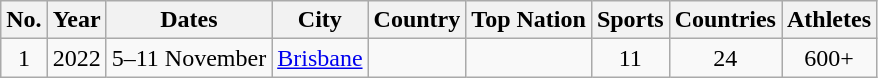<table class="wikitable" style="text-align:center;">
<tr>
<th>No.</th>
<th>Year</th>
<th>Dates</th>
<th>City</th>
<th>Country</th>
<th>Top Nation</th>
<th>Sports</th>
<th>Countries</th>
<th>Athletes</th>
</tr>
<tr>
<td>1</td>
<td>2022</td>
<td>5–11 November</td>
<td><a href='#'>Brisbane</a></td>
<td></td>
<td></td>
<td>11</td>
<td>24</td>
<td>600+</td>
</tr>
</table>
